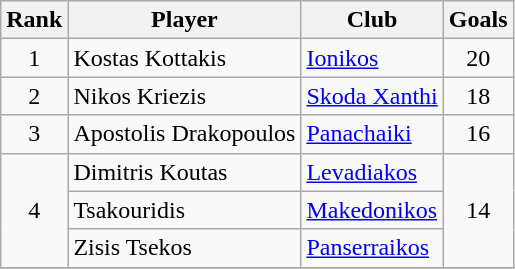<table class="wikitable" style="text-align:center">
<tr>
<th>Rank</th>
<th>Player</th>
<th>Club</th>
<th>Goals</th>
</tr>
<tr>
<td>1</td>
<td align="left"> Kostas Kottakis</td>
<td align="left"><a href='#'>Ionikos</a></td>
<td>20</td>
</tr>
<tr>
<td>2</td>
<td align="left"> Nikos Kriezis</td>
<td align="left"><a href='#'>Skoda Xanthi</a></td>
<td>18</td>
</tr>
<tr>
<td>3</td>
<td align="left"> Apostolis Drakopoulos</td>
<td align="left"><a href='#'>Panachaiki</a></td>
<td>16</td>
</tr>
<tr>
<td rowspan="3">4</td>
<td align="left"> Dimitris Koutas</td>
<td align="left"><a href='#'>Levadiakos</a></td>
<td rowspan="3">14</td>
</tr>
<tr>
<td align="left"> Tsakouridis</td>
<td align="left"><a href='#'>Makedonikos</a></td>
</tr>
<tr>
<td align="left"> Zisis Tsekos</td>
<td align="left"><a href='#'>Panserraikos</a></td>
</tr>
<tr>
</tr>
</table>
